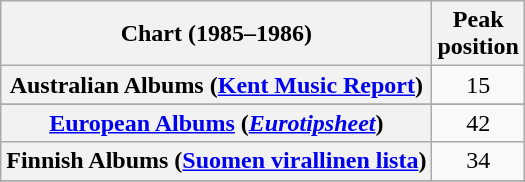<table class="wikitable sortable plainrowheaders" style="text-align:center">
<tr>
<th scope="col">Chart (1985–1986)</th>
<th scope="col">Peak<br>position</th>
</tr>
<tr>
<th scope="row">Australian Albums (<a href='#'>Kent Music Report</a>)</th>
<td>15</td>
</tr>
<tr>
</tr>
<tr>
</tr>
<tr>
<th scope="row"><a href='#'>European Albums</a> (<em><a href='#'>Eurotipsheet</a></em>)</th>
<td>42</td>
</tr>
<tr>
<th scope="row">Finnish Albums (<a href='#'>Suomen virallinen lista</a>)</th>
<td>34</td>
</tr>
<tr>
</tr>
<tr>
</tr>
<tr>
</tr>
<tr>
</tr>
<tr>
</tr>
<tr>
</tr>
<tr>
</tr>
<tr>
</tr>
</table>
